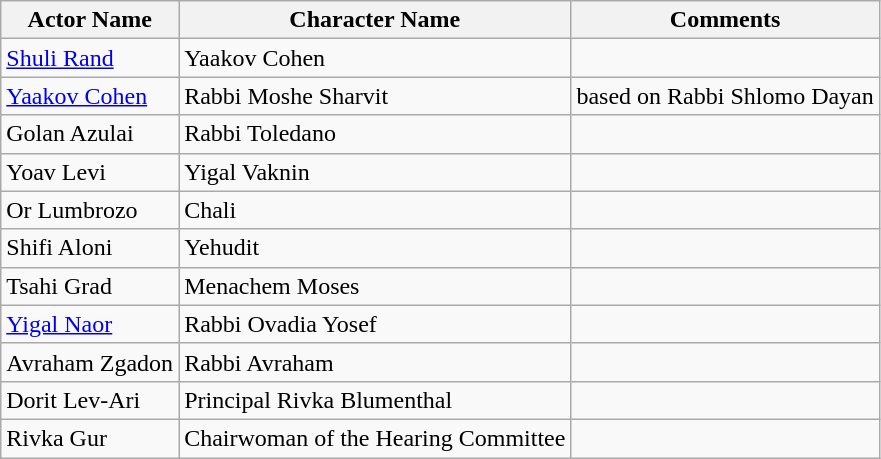<table class="wikitable">
<tr>
<th>Actor Name</th>
<th>Character Name</th>
<th>Comments</th>
</tr>
<tr>
<td><a href='#'>Shuli Rand</a></td>
<td>Yaakov Cohen</td>
</tr>
<tr>
<td><a href='#'>Yaakov Cohen</a></td>
<td>Rabbi Moshe Sharvit</td>
<td>based on Rabbi Shlomo Dayan</td>
</tr>
<tr>
<td>Golan Azulai</td>
<td>Rabbi Toledano</td>
<td></td>
</tr>
<tr>
<td>Yoav Levi</td>
<td>Yigal Vaknin</td>
<td></td>
</tr>
<tr>
<td>Or Lumbrozo</td>
<td>Chali</td>
<td></td>
</tr>
<tr>
<td>Shifi Aloni</td>
<td>Yehudit</td>
<td></td>
</tr>
<tr>
<td>Tsahi Grad</td>
<td>Menachem Moses</td>
<td></td>
</tr>
<tr>
<td><a href='#'>Yigal Naor</a></td>
<td>Rabbi Ovadia Yosef</td>
<td></td>
</tr>
<tr>
<td>Avraham Zgadon</td>
<td>Rabbi Avraham</td>
<td></td>
</tr>
<tr>
<td>Dorit Lev-Ari</td>
<td>Principal Rivka Blumenthal</td>
<td></td>
</tr>
<tr>
<td>Rivka Gur</td>
<td>Chairwoman of the Hearing Committee</td>
<td></td>
</tr>
</table>
